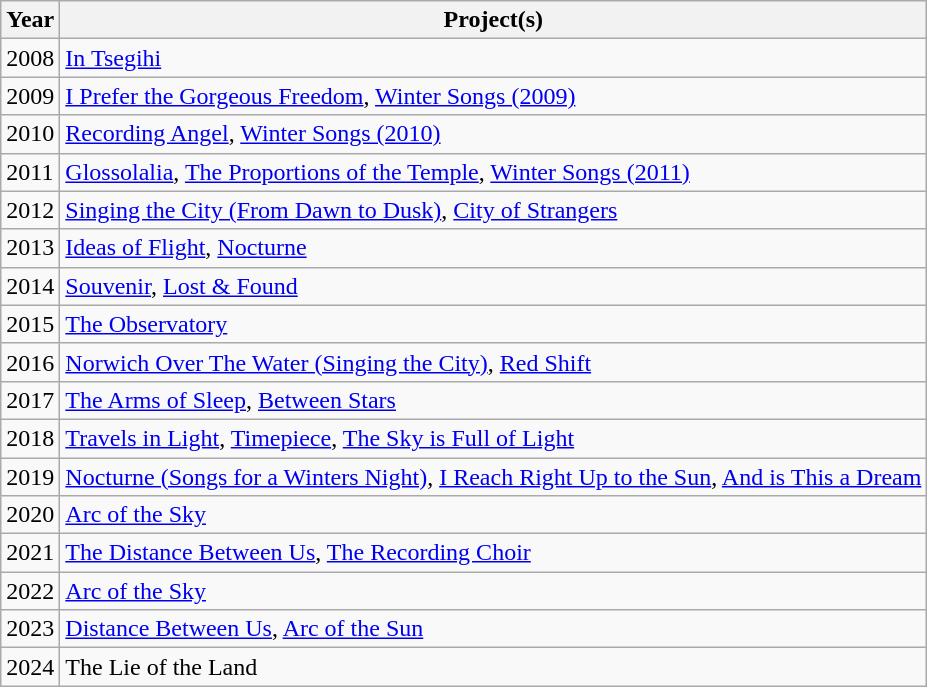<table class="wikitable">
<tr>
<th>Year</th>
<th>Project(s)</th>
</tr>
<tr>
<td>2008</td>
<td><a href='#'>In Tsegihi</a></td>
</tr>
<tr>
<td>2009</td>
<td><a href='#'>I Prefer the Gorgeous Freedom</a>, <a href='#'>Winter Songs (2009)</a></td>
</tr>
<tr>
<td>2010</td>
<td><a href='#'>Recording Angel</a>, <a href='#'>Winter Songs (2010)</a></td>
</tr>
<tr>
<td>2011</td>
<td><a href='#'>Glossolalia</a>, <a href='#'>The Proportions of the Temple</a>, <a href='#'>Winter Songs (2011)</a></td>
</tr>
<tr>
<td>2012</td>
<td><a href='#'>Singing the City (From Dawn to Dusk)</a>, <a href='#'>City of Strangers</a></td>
</tr>
<tr>
<td>2013</td>
<td><a href='#'>Ideas of Flight</a>, <a href='#'>Nocturne</a></td>
</tr>
<tr>
<td>2014</td>
<td><a href='#'>Souvenir</a>, <a href='#'>Lost & Found</a></td>
</tr>
<tr>
<td>2015</td>
<td><a href='#'>The Observatory</a></td>
</tr>
<tr>
<td>2016</td>
<td><a href='#'>Norwich Over The Water (Singing the City)</a>, <a href='#'>Red Shift</a></td>
</tr>
<tr>
<td>2017</td>
<td><a href='#'>The Arms of Sleep</a>, <a href='#'>Between Stars</a></td>
</tr>
<tr>
<td>2018</td>
<td><a href='#'>Travels in Light</a>, <a href='#'>Timepiece</a>, <a href='#'>The Sky is Full of Light</a></td>
</tr>
<tr>
<td>2019</td>
<td><a href='#'>Nocturne (Songs for a Winters Night)</a>, <a href='#'>I Reach Right Up to the Sun</a>, <a href='#'>And is This a Dream</a></td>
</tr>
<tr>
<td>2020</td>
<td><a href='#'>Arc of the Sky</a></td>
</tr>
<tr>
<td>2021</td>
<td><a href='#'>The Distance Between Us</a>, <a href='#'>The Recording Choir</a></td>
</tr>
<tr>
<td>2022</td>
<td><a href='#'>Arc of the Sky</a></td>
</tr>
<tr>
<td>2023</td>
<td><a href='#'>Distance Between Us</a>, <a href='#'>Arc of the Sun</a></td>
</tr>
<tr>
<td>2024</td>
<td>The Lie of the Land</td>
</tr>
</table>
